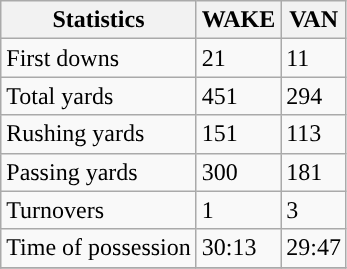<table class="wikitable">
<tr>
<th>Statistics</th>
<th>WAKE</th>
<th>VAN</th>
</tr>
<tr>
<td>First downs</td>
<td>21</td>
<td>11</td>
</tr>
<tr>
<td>Total yards</td>
<td>451</td>
<td>294</td>
</tr>
<tr>
<td>Rushing yards</td>
<td>151</td>
<td>113</td>
</tr>
<tr>
<td>Passing yards</td>
<td>300</td>
<td>181</td>
</tr>
<tr>
<td>Turnovers</td>
<td>1</td>
<td>3</td>
</tr>
<tr>
<td>Time of possession</td>
<td>30:13</td>
<td>29:47</td>
</tr>
<tr>
</tr>
</table>
